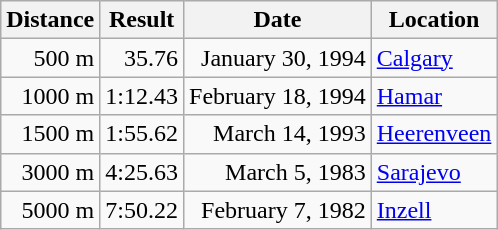<table class="wikitable">
<tr>
<th>Distance</th>
<th>Result</th>
<th>Date</th>
<th>Location</th>
</tr>
<tr align="right">
<td>500 m</td>
<td>35.76</td>
<td>January 30, 1994</td>
<td align="left"><a href='#'>Calgary</a></td>
</tr>
<tr align="right">
<td>1000 m</td>
<td>1:12.43</td>
<td>February 18, 1994</td>
<td align="left"><a href='#'>Hamar</a></td>
</tr>
<tr align="right">
<td>1500 m</td>
<td>1:55.62</td>
<td>March 14, 1993</td>
<td align="left"><a href='#'>Heerenveen</a></td>
</tr>
<tr align="right">
<td>3000 m</td>
<td>4:25.63</td>
<td>March 5, 1983</td>
<td align="left"><a href='#'>Sarajevo</a></td>
</tr>
<tr align="right">
<td>5000 m</td>
<td>7:50.22</td>
<td>February 7, 1982</td>
<td align="left"><a href='#'>Inzell</a></td>
</tr>
</table>
